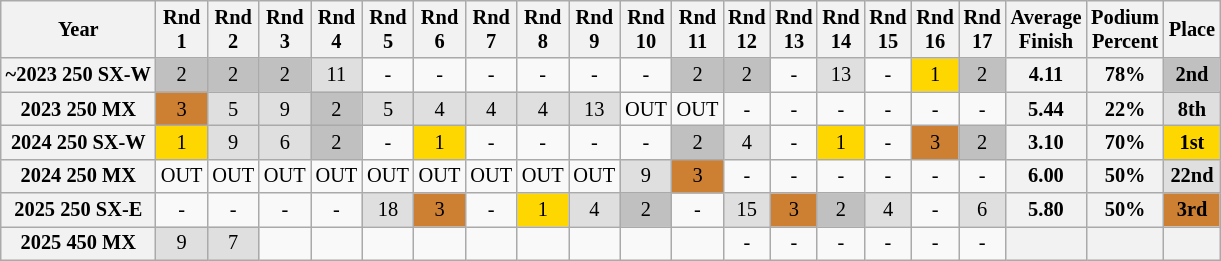<table class="wikitable" style="font-size: 85%; text-align:center">
<tr valign="top">
<th valign="middle">Year</th>
<th>Rnd<br>1</th>
<th>Rnd<br>2</th>
<th>Rnd<br>3</th>
<th>Rnd<br>4</th>
<th>Rnd<br>5</th>
<th>Rnd<br>6</th>
<th>Rnd<br>7</th>
<th>Rnd<br>8</th>
<th>Rnd<br>9</th>
<th>Rnd<br>10</th>
<th>Rnd<br>11</th>
<th>Rnd<br>12</th>
<th>Rnd<br>13</th>
<th>Rnd<br>14</th>
<th>Rnd<br>15</th>
<th>Rnd<br>16</th>
<th>Rnd<br>17</th>
<th valign="middle">Average<br>Finish</th>
<th valign="middle">Podium<br>Percent</th>
<th valign="middle">Place</th>
</tr>
<tr>
<th>~2023 250 SX-W</th>
<td style="background: silver;">2</td>
<td style="background: silver;">2</td>
<td style="background: silver;">2</td>
<td style="background:#dfdfdf;">11</td>
<td>-</td>
<td>-</td>
<td>-</td>
<td>-</td>
<td>-</td>
<td>-</td>
<td style="background: silver;">2</td>
<td style="background: silver;">2</td>
<td>-</td>
<td style="background:#dfdfdf;">13</td>
<td>-</td>
<td style="background: gold;">1</td>
<td style="background: silver;">2</td>
<th>4.11</th>
<th>78%</th>
<th style="background: silver;">2nd</th>
</tr>
<tr>
<th>2023 250 MX</th>
<td style="background:#CD7F32;">3</td>
<td style="background:#dfdfdf;">5</td>
<td style="background:#dfdfdf;">9</td>
<td style="background: silver;">2</td>
<td style="background:#dfdfdf;">5</td>
<td style="background:#dfdfdf;">4</td>
<td style="background:#dfdfdf;">4</td>
<td style="background:#dfdfdf;">4</td>
<td style="background:#dfdfdf;">13</td>
<td>OUT</td>
<td>OUT</td>
<td>-</td>
<td>-</td>
<td>-</td>
<td>-</td>
<td>-</td>
<td>-</td>
<th>5.44</th>
<th>22%</th>
<th style="background:#dfdfdf;">8th</th>
</tr>
<tr>
<th>2024 250 SX-W</th>
<td style="background: gold;">1</td>
<td style="background:#dfdfdf;">9</td>
<td style="background:#dfdfdf;">6</td>
<td style="background: silver;">2</td>
<td>-</td>
<td style="background: gold;">1</td>
<td>-</td>
<td>-</td>
<td>-</td>
<td>-</td>
<td style="background: silver;">2</td>
<td style="background:#dfdfdf;">4</td>
<td>-</td>
<td style="background: gold;">1</td>
<td>-</td>
<td style="background:#CD7F32;">3</td>
<td style="background: silver;">2</td>
<th>3.10</th>
<th>70%</th>
<th style="background: gold;">1st</th>
</tr>
<tr>
<th>2024 250 MX</th>
<td>OUT</td>
<td>OUT</td>
<td>OUT</td>
<td>OUT</td>
<td>OUT</td>
<td>OUT</td>
<td>OUT</td>
<td>OUT</td>
<td>OUT</td>
<td style="background:#dfdfdf;">9</td>
<td style="background:#CD7F32;">3</td>
<td>-</td>
<td>-</td>
<td>-</td>
<td>-</td>
<td>-</td>
<td>-</td>
<th>6.00</th>
<th>50%</th>
<th style="background:#dfdfdf;">22nd</th>
</tr>
<tr>
<th>2025 250 SX-E</th>
<td>-</td>
<td>-</td>
<td>-</td>
<td>-</td>
<td style="background:#dfdfdf;">18</td>
<td style="background:#CD7F32;">3</td>
<td>-</td>
<td style="background: gold;">1</td>
<td style="background:#dfdfdf;">4</td>
<td style="background: silver;">2</td>
<td>-</td>
<td style="background:#dfdfdf;">15</td>
<td style="background:#CD7F32;">3</td>
<td style="background: silver;">2</td>
<td style="background:#dfdfdf;">4</td>
<td>-</td>
<td style="background:#dfdfdf;">6</td>
<th>5.80</th>
<th>50%</th>
<th style="background:#CD7F32;">3rd</th>
</tr>
<tr>
<th>2025 450 MX</th>
<td style="background:#dfdfdf;">9</td>
<td style="background:#dfdfdf;">7</td>
<td></td>
<td></td>
<td></td>
<td></td>
<td></td>
<td></td>
<td></td>
<td></td>
<td></td>
<td>-</td>
<td>-</td>
<td>-</td>
<td>-</td>
<td>-</td>
<td>-</td>
<th></th>
<th></th>
<th></th>
</tr>
</table>
